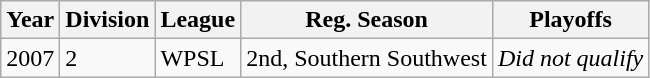<table class="wikitable">
<tr>
<th>Year</th>
<th>Division</th>
<th>League</th>
<th>Reg. Season</th>
<th>Playoffs</th>
</tr>
<tr>
<td>2007</td>
<td>2</td>
<td>WPSL</td>
<td>2nd, Southern Southwest</td>
<td><em>Did not qualify</em></td>
</tr>
</table>
